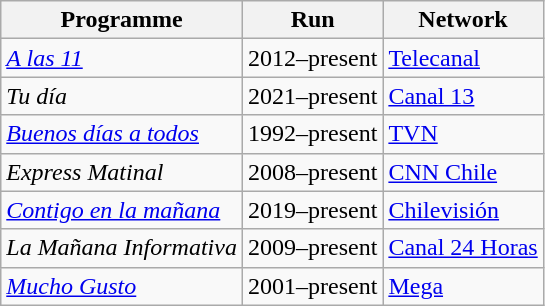<table class="wikitable">
<tr>
<th>Programme</th>
<th>Run</th>
<th>Network</th>
</tr>
<tr>
<td><em><a href='#'>A las 11</a></em></td>
<td>2012–present</td>
<td><a href='#'>Telecanal</a></td>
</tr>
<tr>
<td><em>Tu día</em></td>
<td>2021–present</td>
<td><a href='#'>Canal 13</a></td>
</tr>
<tr>
<td><em><a href='#'>Buenos días a todos</a></em></td>
<td>1992–present</td>
<td><a href='#'>TVN</a></td>
</tr>
<tr>
<td><em>Express Matinal</em></td>
<td>2008–present</td>
<td><a href='#'>CNN Chile</a></td>
</tr>
<tr>
<td><em><a href='#'>Contigo en la mañana</a></em></td>
<td>2019–present</td>
<td><a href='#'>Chilevisión</a></td>
</tr>
<tr>
<td><em>La Mañana Informativa</em></td>
<td>2009–present</td>
<td><a href='#'>Canal 24 Horas</a></td>
</tr>
<tr>
<td><em><a href='#'>Mucho Gusto</a></em></td>
<td>2001–present</td>
<td><a href='#'>Mega</a></td>
</tr>
</table>
